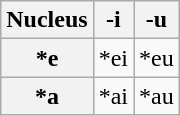<table class="wikitable">
<tr>
<th>Nucleus</th>
<th>-i</th>
<th>-u</th>
</tr>
<tr>
<th>*e</th>
<td>*ei</td>
<td>*eu</td>
</tr>
<tr>
<th>*a</th>
<td>*ai</td>
<td>*au</td>
</tr>
</table>
